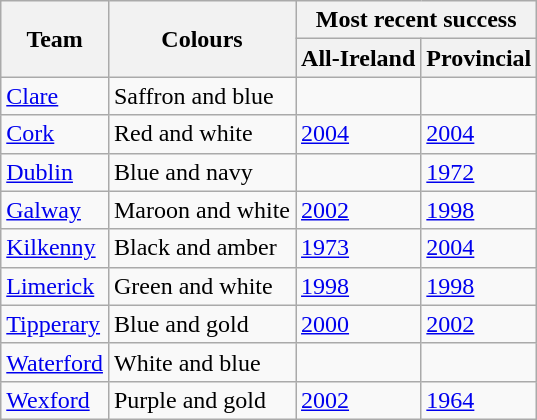<table class="wikitable">
<tr>
<th rowspan="2">Team</th>
<th rowspan="2">Colours</th>
<th colspan="3">Most recent success</th>
</tr>
<tr>
<th>All-Ireland</th>
<th>Provincial</th>
</tr>
<tr>
<td><a href='#'>Clare</a></td>
<td>Saffron and blue</td>
<td></td>
<td></td>
</tr>
<tr>
<td><a href='#'>Cork</a></td>
<td>Red and white</td>
<td><a href='#'>2004</a></td>
<td><a href='#'>2004</a></td>
</tr>
<tr>
<td><a href='#'>Dublin</a></td>
<td>Blue and navy</td>
<td></td>
<td><a href='#'>1972</a></td>
</tr>
<tr>
<td><a href='#'>Galway</a></td>
<td>Maroon and white</td>
<td><a href='#'>2002</a></td>
<td><a href='#'>1998</a></td>
</tr>
<tr>
<td><a href='#'>Kilkenny</a></td>
<td>Black and amber</td>
<td><a href='#'>1973</a></td>
<td><a href='#'>2004</a></td>
</tr>
<tr>
<td><a href='#'>Limerick</a></td>
<td>Green and white</td>
<td><a href='#'>1998</a></td>
<td><a href='#'>1998</a></td>
</tr>
<tr>
<td><a href='#'>Tipperary</a></td>
<td>Blue and gold</td>
<td><a href='#'>2000</a></td>
<td><a href='#'>2002</a></td>
</tr>
<tr>
<td><a href='#'>Waterford</a></td>
<td>White and blue</td>
<td></td>
<td></td>
</tr>
<tr>
<td><a href='#'>Wexford</a></td>
<td>Purple and gold</td>
<td><a href='#'>2002</a></td>
<td><a href='#'>1964</a></td>
</tr>
</table>
